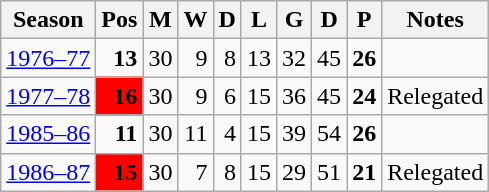<table class="wikitable">
<tr>
<th>Season</th>
<th>Pos</th>
<th>M</th>
<th>W</th>
<th>D</th>
<th>L</th>
<th>G</th>
<th>D</th>
<th>P</th>
<th>Notes</th>
</tr>
<tr>
<td><a href='#'>1976–77</a></td>
<td align=right><strong>13</strong></td>
<td align=right>30</td>
<td align=right>9</td>
<td align=right>8</td>
<td align=right>13</td>
<td align=right>32</td>
<td align=right>45</td>
<td align=right><strong>26</strong></td>
<td align=center></td>
</tr>
<tr>
<td><a href='#'>1977–78</a></td>
<td style="text-align:right; background:red;"><strong>16</strong></td>
<td align=right>30</td>
<td align=right>9</td>
<td align=right>6</td>
<td align=right>15</td>
<td align=right>36</td>
<td align=right>45</td>
<td align=right><strong>24</strong></td>
<td align=center>Relegated</td>
</tr>
<tr>
<td><a href='#'>1985–86</a></td>
<td align=right><strong>11</strong></td>
<td align=right>30</td>
<td align=right>11</td>
<td align=right>4</td>
<td align=right>15</td>
<td align=right>39</td>
<td align=right>54</td>
<td align=right><strong>26</strong></td>
<td align=center></td>
</tr>
<tr>
<td><a href='#'>1986–87</a></td>
<td style="text-align:right; background:red;"><strong>15</strong></td>
<td align=right>30</td>
<td align=right>7</td>
<td align=right>8</td>
<td align=right>15</td>
<td align=right>29</td>
<td align=right>51</td>
<td align=right><strong>21</strong></td>
<td align=center>Relegated</td>
</tr>
</table>
